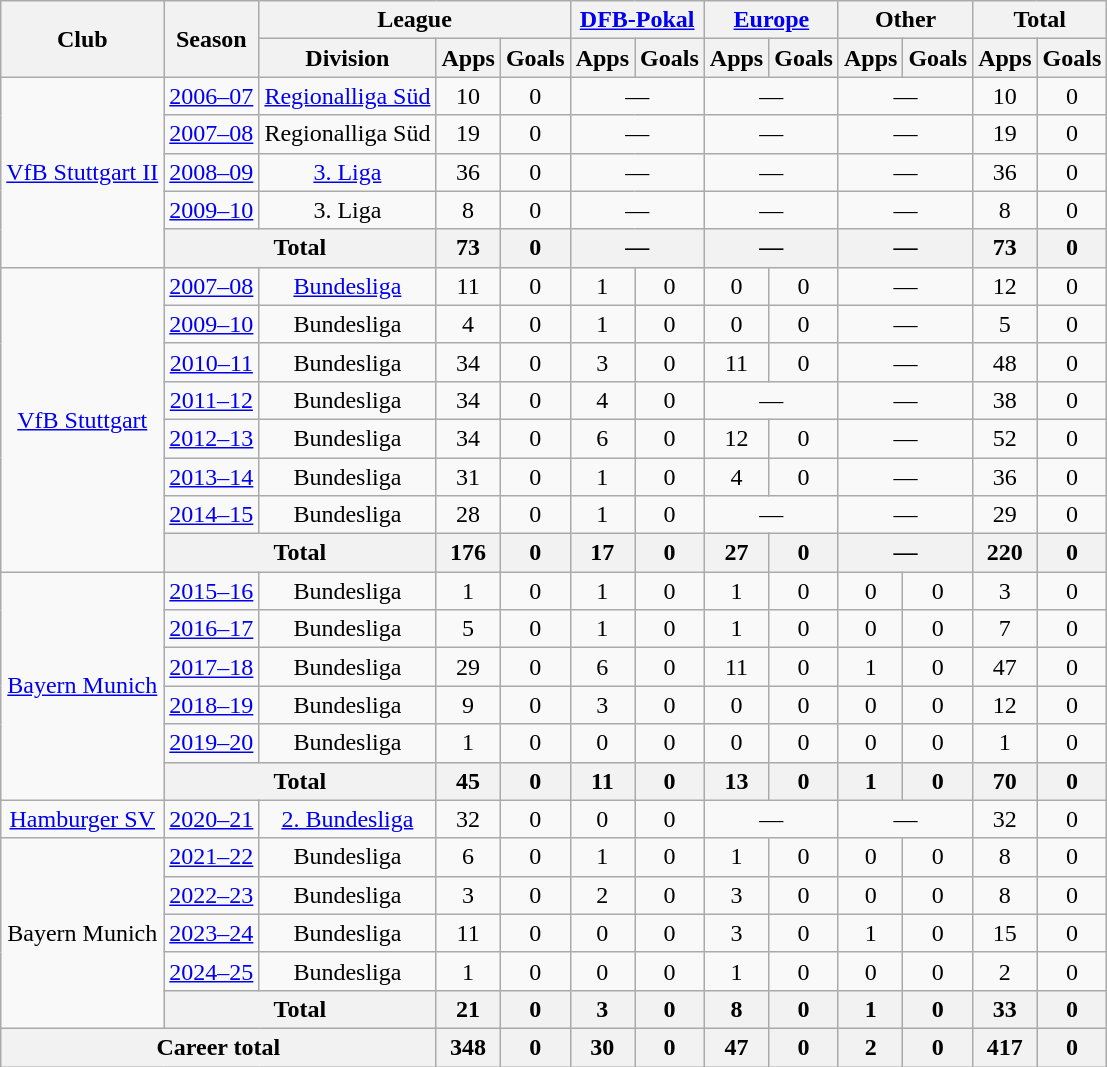<table class="wikitable" Style="text-align: center">
<tr>
<th rowspan="2">Club</th>
<th rowspan="2">Season</th>
<th colspan="3">League</th>
<th colspan="2"><a href='#'>DFB-Pokal</a></th>
<th colspan="2"><a href='#'>Europe</a></th>
<th colspan="2">Other</th>
<th colspan="2">Total</th>
</tr>
<tr>
<th>Division</th>
<th>Apps</th>
<th>Goals</th>
<th>Apps</th>
<th>Goals</th>
<th>Apps</th>
<th>Goals</th>
<th>Apps</th>
<th>Goals</th>
<th>Apps</th>
<th>Goals</th>
</tr>
<tr>
<td rowspan="5"><a href='#'>VfB Stuttgart II</a></td>
<td><a href='#'>2006–07</a></td>
<td><a href='#'>Regionalliga Süd</a></td>
<td>10</td>
<td>0</td>
<td colspan="2">—</td>
<td colspan="2">—</td>
<td colspan="2">—</td>
<td>10</td>
<td>0</td>
</tr>
<tr>
<td><a href='#'>2007–08</a></td>
<td>Regionalliga Süd</td>
<td>19</td>
<td>0</td>
<td colspan="2">—</td>
<td colspan="2">—</td>
<td colspan="2">—</td>
<td>19</td>
<td>0</td>
</tr>
<tr>
<td><a href='#'>2008–09</a></td>
<td><a href='#'>3. Liga</a></td>
<td>36</td>
<td>0</td>
<td colspan="2">—</td>
<td colspan="2">—</td>
<td colspan="2">—</td>
<td>36</td>
<td>0</td>
</tr>
<tr>
<td><a href='#'>2009–10</a></td>
<td>3. Liga</td>
<td>8</td>
<td>0</td>
<td colspan="2">—</td>
<td colspan="2">—</td>
<td colspan="2">—</td>
<td>8</td>
<td>0</td>
</tr>
<tr>
<th colspan="2">Total</th>
<th>73</th>
<th>0</th>
<th colspan="2">—</th>
<th colspan="2">—</th>
<th colspan="2">—</th>
<th>73</th>
<th>0</th>
</tr>
<tr>
<td rowspan="8"><a href='#'>VfB Stuttgart</a></td>
<td><a href='#'>2007–08</a></td>
<td><a href='#'>Bundesliga</a></td>
<td>11</td>
<td>0</td>
<td>1</td>
<td>0</td>
<td>0</td>
<td>0</td>
<td colspan="2">—</td>
<td>12</td>
<td>0</td>
</tr>
<tr>
<td><a href='#'>2009–10</a></td>
<td>Bundesliga</td>
<td>4</td>
<td>0</td>
<td>1</td>
<td>0</td>
<td>0</td>
<td>0</td>
<td colspan="2">—</td>
<td>5</td>
<td>0</td>
</tr>
<tr>
<td><a href='#'>2010–11</a></td>
<td>Bundesliga</td>
<td>34</td>
<td>0</td>
<td>3</td>
<td>0</td>
<td>11</td>
<td>0</td>
<td colspan="2">—</td>
<td>48</td>
<td>0</td>
</tr>
<tr>
<td><a href='#'>2011–12</a></td>
<td>Bundesliga</td>
<td>34</td>
<td>0</td>
<td>4</td>
<td>0</td>
<td colspan="2">—</td>
<td colspan="2">—</td>
<td>38</td>
<td>0</td>
</tr>
<tr>
<td><a href='#'>2012–13</a></td>
<td>Bundesliga</td>
<td>34</td>
<td>0</td>
<td>6</td>
<td>0</td>
<td>12</td>
<td>0</td>
<td colspan="2">—</td>
<td>52</td>
<td>0</td>
</tr>
<tr>
<td><a href='#'>2013–14</a></td>
<td>Bundesliga</td>
<td>31</td>
<td>0</td>
<td>1</td>
<td>0</td>
<td>4</td>
<td>0</td>
<td colspan="2">—</td>
<td>36</td>
<td>0</td>
</tr>
<tr>
<td><a href='#'>2014–15</a></td>
<td>Bundesliga</td>
<td>28</td>
<td>0</td>
<td>1</td>
<td>0</td>
<td colspan="2">—</td>
<td colspan="2">—</td>
<td>29</td>
<td>0</td>
</tr>
<tr>
<th colspan="2">Total</th>
<th>176</th>
<th>0</th>
<th>17</th>
<th>0</th>
<th>27</th>
<th>0</th>
<th colspan="2">—</th>
<th>220</th>
<th>0</th>
</tr>
<tr>
<td rowspan="6"><a href='#'>Bayern Munich</a></td>
<td><a href='#'>2015–16</a></td>
<td>Bundesliga</td>
<td>1</td>
<td>0</td>
<td>1</td>
<td>0</td>
<td>1</td>
<td>0</td>
<td>0</td>
<td>0</td>
<td>3</td>
<td>0</td>
</tr>
<tr>
<td><a href='#'>2016–17</a></td>
<td>Bundesliga</td>
<td>5</td>
<td>0</td>
<td>1</td>
<td>0</td>
<td>1</td>
<td>0</td>
<td>0</td>
<td>0</td>
<td>7</td>
<td>0</td>
</tr>
<tr>
<td><a href='#'>2017–18</a></td>
<td>Bundesliga</td>
<td>29</td>
<td>0</td>
<td>6</td>
<td>0</td>
<td>11</td>
<td>0</td>
<td>1</td>
<td>0</td>
<td>47</td>
<td>0</td>
</tr>
<tr>
<td><a href='#'>2018–19</a></td>
<td>Bundesliga</td>
<td>9</td>
<td>0</td>
<td>3</td>
<td>0</td>
<td>0</td>
<td>0</td>
<td>0</td>
<td>0</td>
<td>12</td>
<td>0</td>
</tr>
<tr>
<td><a href='#'>2019–20</a></td>
<td>Bundesliga</td>
<td>1</td>
<td>0</td>
<td>0</td>
<td>0</td>
<td>0</td>
<td>0</td>
<td>0</td>
<td>0</td>
<td>1</td>
<td>0</td>
</tr>
<tr>
<th colspan="2">Total</th>
<th>45</th>
<th>0</th>
<th>11</th>
<th>0</th>
<th>13</th>
<th>0</th>
<th>1</th>
<th>0</th>
<th>70</th>
<th>0</th>
</tr>
<tr>
<td><a href='#'>Hamburger SV</a></td>
<td><a href='#'>2020–21</a></td>
<td><a href='#'>2. Bundesliga</a></td>
<td>32</td>
<td>0</td>
<td>0</td>
<td>0</td>
<td colspan="2">—</td>
<td colspan="2">—</td>
<td>32</td>
<td>0</td>
</tr>
<tr>
<td rowspan="5">Bayern Munich</td>
<td><a href='#'>2021–22</a></td>
<td>Bundesliga</td>
<td>6</td>
<td>0</td>
<td>1</td>
<td>0</td>
<td>1</td>
<td>0</td>
<td>0</td>
<td>0</td>
<td>8</td>
<td>0</td>
</tr>
<tr>
<td><a href='#'>2022–23</a></td>
<td>Bundesliga</td>
<td>3</td>
<td>0</td>
<td>2</td>
<td>0</td>
<td>3</td>
<td>0</td>
<td>0</td>
<td>0</td>
<td>8</td>
<td>0</td>
</tr>
<tr>
<td><a href='#'>2023–24</a></td>
<td>Bundesliga</td>
<td>11</td>
<td>0</td>
<td>0</td>
<td>0</td>
<td>3</td>
<td>0</td>
<td>1</td>
<td>0</td>
<td>15</td>
<td>0</td>
</tr>
<tr>
<td><a href='#'>2024–25</a></td>
<td>Bundesliga</td>
<td>1</td>
<td>0</td>
<td>0</td>
<td>0</td>
<td>1</td>
<td>0</td>
<td>0</td>
<td>0</td>
<td>2</td>
<td>0</td>
</tr>
<tr>
<th colspan="2">Total</th>
<th>21</th>
<th>0</th>
<th>3</th>
<th>0</th>
<th>8</th>
<th>0</th>
<th>1</th>
<th>0</th>
<th>33</th>
<th>0</th>
</tr>
<tr>
<th colspan="3">Career total</th>
<th>348</th>
<th>0</th>
<th>30</th>
<th>0</th>
<th>47</th>
<th>0</th>
<th>2</th>
<th>0</th>
<th>417</th>
<th>0</th>
</tr>
</table>
